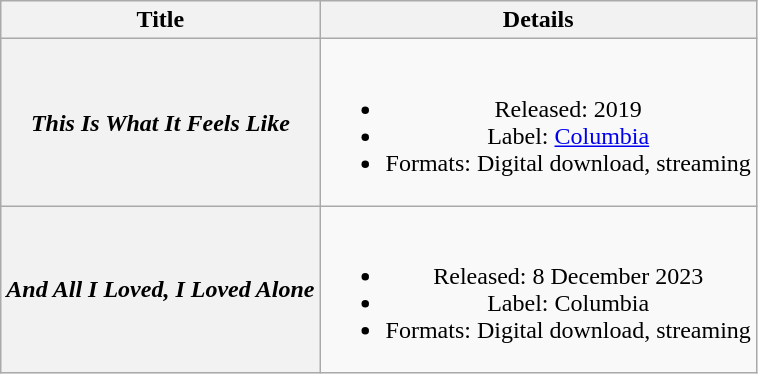<table class="wikitable plainrowheaders" style="text-align:center;">
<tr>
<th scope="col">Title</th>
<th scope="col">Details</th>
</tr>
<tr>
<th scope="row"><em>This Is What It Feels Like</em></th>
<td><br><ul><li>Released: 2019</li><li>Label: <a href='#'>Columbia</a></li><li>Formats: Digital download, streaming</li></ul></td>
</tr>
<tr>
<th scope="row"><em>And All I Loved, I Loved Alone</em></th>
<td><br><ul><li>Released: 8 December 2023</li><li>Label: Columbia</li><li>Formats: Digital download, streaming</li></ul></td>
</tr>
</table>
